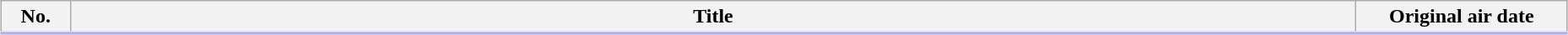<table class="wikitable" style="width:98%; margin:auto; background:#FFF;">
<tr style="border-bottom: 3px solid #CCF;">
<th style="width:3em;">No.</th>
<th>Title</th>
<th style="width:10em;">Original air date</th>
</tr>
<tr>
</tr>
</table>
